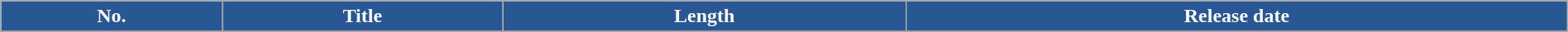<table class="wikitable plainrowheaders"  style="width:100%; margin-right:0;">
<tr>
<th style="background:#285794; color:#fff;">No.</th>
<th style="background:#285794; color:#fff;">Title</th>
<th style="background:#285794; color:#fff;">Length</th>
<th style="background:#285794; color:#fff;">Release date</th>
</tr>
<tr>
</tr>
</table>
